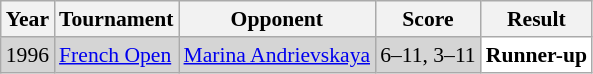<table class="sortable wikitable" style="font-size: 90%;">
<tr>
<th>Year</th>
<th>Tournament</th>
<th>Opponent</th>
<th>Score</th>
<th>Result</th>
</tr>
<tr style="background:#D5D5D5">
<td align="center">1996</td>
<td align="left"><a href='#'>French Open</a></td>
<td align="left"> <a href='#'>Marina Andrievskaya</a></td>
<td align="left">6–11, 3–11</td>
<td style="text-align:left; background:white"> <strong>Runner-up</strong></td>
</tr>
</table>
